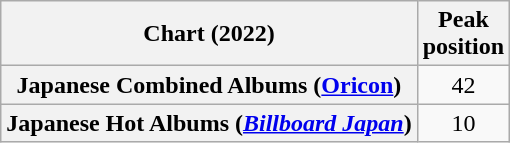<table class="wikitable sortable plainrowheaders" style="text-align:center;">
<tr>
<th scope="col">Chart (2022)</th>
<th scope="col">Peak<br>position</th>
</tr>
<tr>
<th scope="row">Japanese Combined Albums (<a href='#'>Oricon</a>)</th>
<td>42</td>
</tr>
<tr>
<th scope="row">Japanese Hot Albums (<em><a href='#'>Billboard Japan</a></em>)</th>
<td>10</td>
</tr>
</table>
